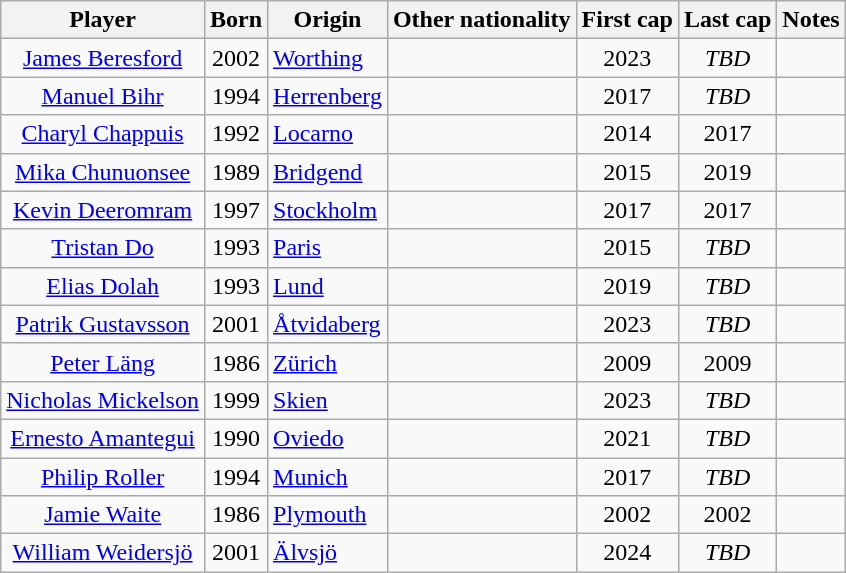<table class="wikitable plainrowheaders sortable">
<tr>
<th scope="col">Player</th>
<th scope="col">Born</th>
<th scope="col">Origin</th>
<th scope="col">Other nationality</th>
<th scope="col">First cap</th>
<th scope="col">Last cap</th>
<th scope="col" class="unsortable">Notes</th>
</tr>
<tr>
<td scope="row"; align=center><a href='#'>James Beresford</a></td>
<td align=center>2002</td>
<td> <a href='#'>Worthing</a></td>
<td></td>
<td align=center>2023</td>
<td align=center><em>TBD</em></td>
<td></td>
</tr>
<tr>
<td scope="row"; align=center><a href='#'>Manuel Bihr</a></td>
<td align=center>1994</td>
<td> <a href='#'>Herrenberg</a></td>
<td></td>
<td align=center>2017</td>
<td align=center><em>TBD</em></td>
<td></td>
</tr>
<tr>
<td scope="row"; align=center><a href='#'>Charyl Chappuis</a></td>
<td align=center>1992</td>
<td> <a href='#'>Locarno</a></td>
<td></td>
<td align=center>2014</td>
<td align=center>2017</td>
<td></td>
</tr>
<tr>
<td scope="row"; align=center><a href='#'>Mika Chunuonsee</a></td>
<td align=center>1989</td>
<td> <a href='#'>Bridgend</a></td>
<td></td>
<td align=center>2015</td>
<td align=center>2019</td>
<td></td>
</tr>
<tr>
<td scope="row"; align=center><a href='#'>Kevin Deeromram</a></td>
<td align=center>1997</td>
<td> <a href='#'>Stockholm</a></td>
<td></td>
<td align=center>2017</td>
<td align=center>2017</td>
<td></td>
</tr>
<tr>
<td scope="row"; align=center><a href='#'>Tristan Do</a></td>
<td align=center>1993</td>
<td> <a href='#'>Paris</a></td>
<td></td>
<td align=center>2015</td>
<td align=center><em>TBD</em></td>
<td></td>
</tr>
<tr>
<td scope="row"; align=center><a href='#'>Elias Dolah</a></td>
<td align=center>1993</td>
<td> <a href='#'>Lund</a></td>
<td></td>
<td align=center>2019</td>
<td align=center><em>TBD</em></td>
<td></td>
</tr>
<tr>
<td scope="row"; align=center><a href='#'>Patrik Gustavsson</a></td>
<td align=center>2001</td>
<td> <a href='#'>Åtvidaberg</a></td>
<td></td>
<td align=center>2023</td>
<td align=center><em>TBD</em></td>
<td></td>
</tr>
<tr>
<td scope="row"; align=center><a href='#'>Peter Läng</a></td>
<td align=center>1986</td>
<td> <a href='#'>Zürich</a></td>
<td></td>
<td align=center>2009</td>
<td align=center>2009</td>
<td></td>
</tr>
<tr>
<td scope="row"; align=center><a href='#'>Nicholas Mickelson</a></td>
<td align=center>1999</td>
<td> <a href='#'>Skien</a></td>
<td></td>
<td align=center>2023</td>
<td align=center><em>TBD</em></td>
<td></td>
</tr>
<tr>
<td scope="row"; align=center><a href='#'>Ernesto Amantegui</a></td>
<td align=center>1990</td>
<td> <a href='#'>Oviedo</a></td>
<td></td>
<td align=center>2021</td>
<td align=center><em>TBD</em></td>
<td></td>
</tr>
<tr>
<td scope="row"; align=center><a href='#'>Philip Roller</a></td>
<td align=center>1994</td>
<td> <a href='#'>Munich</a></td>
<td></td>
<td align=center>2017</td>
<td align=center><em>TBD</em></td>
<td></td>
</tr>
<tr>
<td scope="row"; align=center><a href='#'>Jamie Waite</a></td>
<td align=center>1986</td>
<td> <a href='#'>Plymouth</a></td>
<td></td>
<td align=center>2002</td>
<td align=center>2002</td>
<td></td>
</tr>
<tr>
<td scope="row"; align=center><a href='#'>William Weidersjö</a></td>
<td align=center>2001</td>
<td> <a href='#'>Älvsjö</a></td>
<td></td>
<td align=center>2024</td>
<td align=center><em>TBD</em></td>
<td></td>
</tr>
</table>
